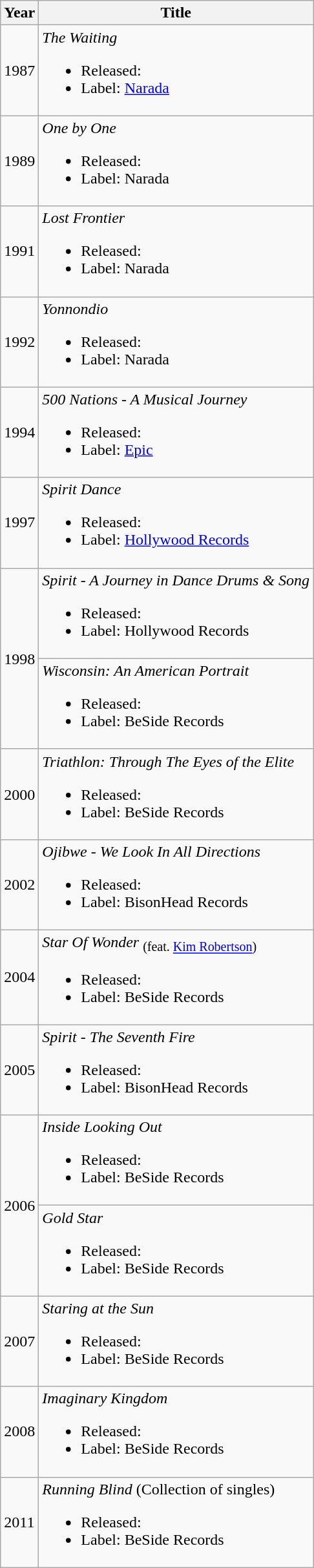<table class="wikitable">
<tr>
<th>Year</th>
<th>Title</th>
</tr>
<tr>
<td>1987</td>
<td><em>The Waiting</em><br><ul><li>Released:</li><li>Label: <a href='#'>Narada</a></li></ul></td>
</tr>
<tr>
<td>1989</td>
<td><em>One by One</em><br><ul><li>Released:</li><li>Label: Narada</li></ul></td>
</tr>
<tr>
<td>1991</td>
<td><em>Lost Frontier</em><br><ul><li>Released:</li><li>Label: Narada</li></ul></td>
</tr>
<tr>
<td>1992</td>
<td><em>Yonnondio</em><br><ul><li>Released:</li><li>Label: Narada</li></ul></td>
</tr>
<tr>
<td>1994</td>
<td><em>500 Nations - A Musical Journey</em><br><ul><li>Released:</li><li>Label: <a href='#'>Epic</a></li></ul></td>
</tr>
<tr>
<td>1997</td>
<td><em>Spirit Dance</em><br><ul><li>Released:</li><li>Label: <a href='#'>Hollywood Records</a></li></ul></td>
</tr>
<tr>
<td rowspan="2">1998</td>
<td><em>Spirit - A Journey in Dance Drums & Song</em><br><ul><li>Released:</li><li>Label: Hollywood Records</li></ul></td>
</tr>
<tr>
<td><em>Wisconsin: An American Portrait</em><br><ul><li>Released:</li><li>Label: BeSide Records</li></ul></td>
</tr>
<tr>
<td>2000</td>
<td><em>Triathlon: Through The Eyes of the Elite</em><br><ul><li>Released:</li><li>Label: BeSide Records</li></ul></td>
</tr>
<tr>
<td>2002</td>
<td><em>Ojibwe - We Look In All Directions</em><br><ul><li>Released:</li><li>Label: BisonHead Records</li></ul></td>
</tr>
<tr>
<td>2004</td>
<td><em>Star Of Wonder</em> <sub>(feat. <a href='#'>Kim Robertson</a>)</sub><br><ul><li>Released:</li><li>Label: BeSide Records</li></ul></td>
</tr>
<tr>
<td>2005</td>
<td><em>Spirit - The Seventh Fire</em><br><ul><li>Released:</li><li>Label: BisonHead Records</li></ul></td>
</tr>
<tr>
<td rowspan="2">2006</td>
<td><em>Inside Looking Out</em><br><ul><li>Released:</li><li>Label: BeSide Records</li></ul></td>
</tr>
<tr>
<td><em>Gold Star</em><br><ul><li>Released:</li><li>Label: BeSide Records</li></ul></td>
</tr>
<tr>
<td>2007</td>
<td><em>Staring at the Sun</em><br><ul><li>Released:</li><li>Label: BeSide Records</li></ul></td>
</tr>
<tr>
<td>2008</td>
<td><em>Imaginary Kingdom</em><br><ul><li>Released:</li><li>Label: BeSide Records</li></ul></td>
</tr>
<tr>
<td>2011</td>
<td><em>Running Blind</em> (Collection of singles)<br><ul><li>Released:</li><li>Label: BeSide Records</li></ul></td>
</tr>
</table>
